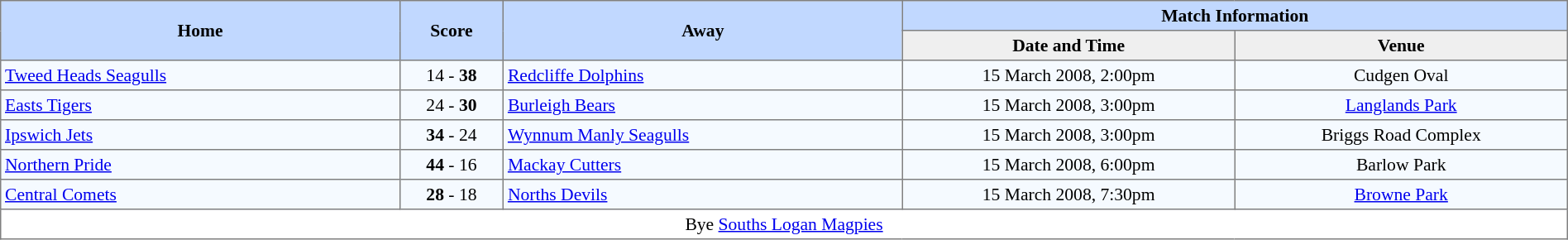<table border=1 style="border-collapse:collapse; font-size:90%; text-align:center;" cellpadding=3 cellspacing=0>
<tr bgcolor=#C1D8FF>
<th rowspan=2 width=12%>Home</th>
<th rowspan=2 width=3%>Score</th>
<th rowspan=2 width=12%>Away</th>
<th colspan=5>Match Information</th>
</tr>
<tr bgcolor=#EFEFEF>
<th width=10%>Date and Time</th>
<th width=10%>Venue</th>
</tr>
<tr bgcolor=#F5FAFF>
<td align=left> <a href='#'>Tweed Heads Seagulls</a></td>
<td>14 - <strong>38</strong></td>
<td align=left> <a href='#'>Redcliffe Dolphins</a></td>
<td>15 March 2008, 2:00pm</td>
<td>Cudgen Oval</td>
</tr>
<tr bgcolor=#F5FAFF>
<td align=left> <a href='#'>Easts Tigers</a></td>
<td>24 - <strong>30</strong></td>
<td align=left> <a href='#'>Burleigh Bears</a></td>
<td>15 March 2008, 3:00pm</td>
<td><a href='#'>Langlands Park</a></td>
</tr>
<tr bgcolor=#F5FAFF>
<td align=left> <a href='#'>Ipswich Jets</a></td>
<td><strong>34</strong> - 24</td>
<td align=left> <a href='#'>Wynnum Manly Seagulls</a></td>
<td>15 March 2008, 3:00pm</td>
<td>Briggs Road Complex</td>
</tr>
<tr bgcolor=#F5FAFF>
<td align=left> <a href='#'>Northern Pride</a></td>
<td><strong>44</strong> - 16</td>
<td align=left> <a href='#'>Mackay Cutters</a></td>
<td>15 March 2008, 6:00pm</td>
<td>Barlow Park</td>
</tr>
<tr bgcolor=#F5FAFF>
<td align=left> <a href='#'>Central Comets</a></td>
<td><strong>28</strong> - 18</td>
<td align=left> <a href='#'>Norths Devils</a></td>
<td>15 March 2008, 7:30pm</td>
<td><a href='#'>Browne Park</a></td>
</tr>
<tr>
<td colspan=5>Bye  <a href='#'>Souths Logan Magpies</a></td>
</tr>
</table>
